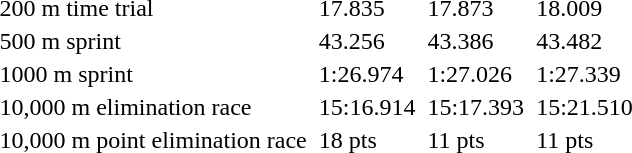<table>
<tr>
<td>200 m time trial<br></td>
<td></td>
<td>17.835</td>
<td></td>
<td>17.873</td>
<td></td>
<td>18.009</td>
</tr>
<tr>
<td>500 m sprint<br></td>
<td></td>
<td>43.256</td>
<td></td>
<td>43.386</td>
<td></td>
<td>43.482</td>
</tr>
<tr>
<td>1000 m sprint<br></td>
<td></td>
<td>1:26.974</td>
<td></td>
<td>1:27.026</td>
<td></td>
<td>1:27.339</td>
</tr>
<tr>
<td>10,000 m elimination race<br></td>
<td></td>
<td>15:16.914</td>
<td></td>
<td>15:17.393</td>
<td></td>
<td>15:21.510</td>
</tr>
<tr>
<td>10,000 m point elimination race<br></td>
<td></td>
<td>18 pts</td>
<td></td>
<td>11 pts</td>
<td></td>
<td>11 pts</td>
</tr>
</table>
